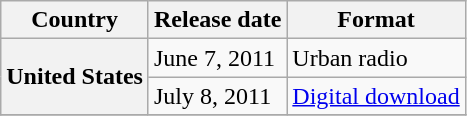<table class="wikitable plainrowheaders">
<tr>
<th scope="col">Country</th>
<th scope="col">Release date</th>
<th scope="col">Format</th>
</tr>
<tr>
<th scope="row" rowspan="2">United States</th>
<td>June 7, 2011</td>
<td>Urban radio</td>
</tr>
<tr>
<td>July 8, 2011</td>
<td><a href='#'>Digital download</a></td>
</tr>
<tr>
</tr>
</table>
